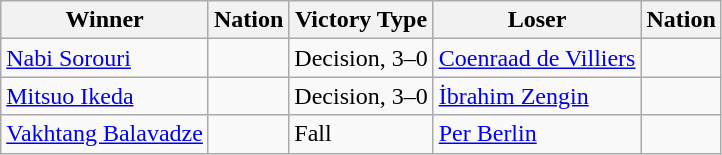<table class="wikitable sortable" style="text-align:left;">
<tr>
<th>Winner</th>
<th>Nation</th>
<th>Victory Type</th>
<th>Loser</th>
<th>Nation</th>
</tr>
<tr>
<td><a href='#'>Nabi Sorouri</a></td>
<td></td>
<td>Decision, 3–0</td>
<td><a href='#'>Coenraad de Villiers</a></td>
<td></td>
</tr>
<tr>
<td><a href='#'>Mitsuo Ikeda</a></td>
<td></td>
<td>Decision, 3–0</td>
<td><a href='#'>İbrahim Zengin</a></td>
<td></td>
</tr>
<tr>
<td><a href='#'>Vakhtang Balavadze</a></td>
<td></td>
<td>Fall</td>
<td><a href='#'>Per Berlin</a></td>
<td></td>
</tr>
</table>
